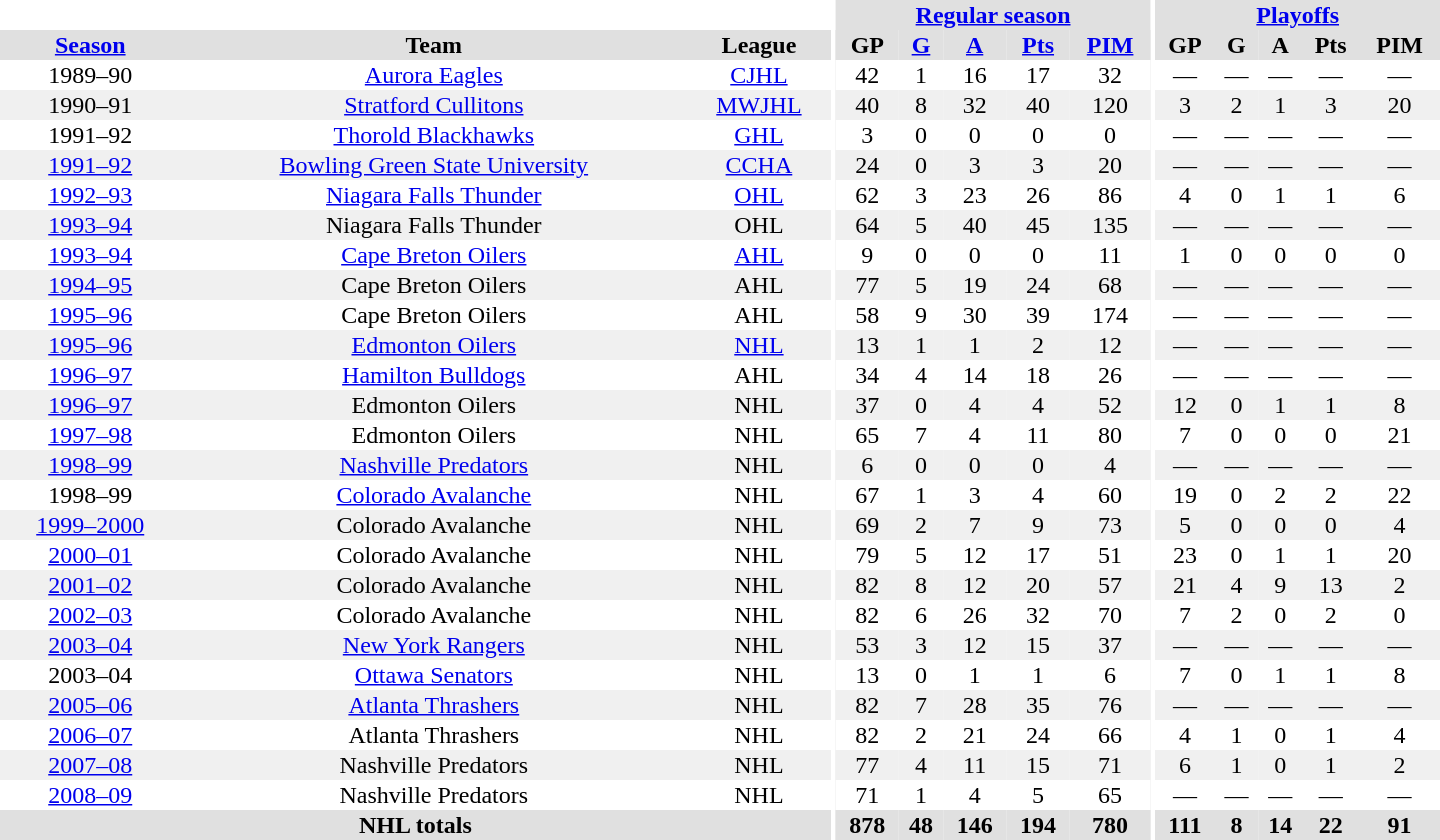<table border="0" cellpadding="1" cellspacing="0" style="text-align:center; width:60em">
<tr bgcolor="#e0e0e0">
<th colspan="3"  bgcolor="#ffffff"></th>
<th rowspan="99" bgcolor="#ffffff"></th>
<th colspan="5"><a href='#'>Regular season</a></th>
<th rowspan="99" bgcolor="#ffffff"></th>
<th colspan="5"><a href='#'>Playoffs</a></th>
</tr>
<tr bgcolor="#e0e0e0">
<th><a href='#'>Season</a></th>
<th>Team</th>
<th>League</th>
<th>GP</th>
<th><a href='#'>G</a></th>
<th><a href='#'>A</a></th>
<th><a href='#'>Pts</a></th>
<th><a href='#'>PIM</a></th>
<th>GP</th>
<th>G</th>
<th>A</th>
<th>Pts</th>
<th>PIM</th>
</tr>
<tr>
<td>1989–90</td>
<td><a href='#'>Aurora Eagles</a></td>
<td><a href='#'>CJHL</a></td>
<td>42</td>
<td>1</td>
<td>16</td>
<td>17</td>
<td>32</td>
<td>—</td>
<td>—</td>
<td>—</td>
<td>—</td>
<td>—</td>
</tr>
<tr bgcolor="#f0f0f0">
<td>1990–91</td>
<td><a href='#'>Stratford Cullitons</a></td>
<td><a href='#'>MWJHL</a></td>
<td>40</td>
<td>8</td>
<td>32</td>
<td>40</td>
<td>120</td>
<td>3</td>
<td>2</td>
<td>1</td>
<td>3</td>
<td>20</td>
</tr>
<tr>
<td>1991–92</td>
<td><a href='#'>Thorold Blackhawks</a></td>
<td><a href='#'>GHL</a></td>
<td>3</td>
<td>0</td>
<td>0</td>
<td>0</td>
<td>0</td>
<td>—</td>
<td>—</td>
<td>—</td>
<td>—</td>
<td>—</td>
</tr>
<tr bgcolor="#f0f0f0">
<td><a href='#'>1991–92</a></td>
<td><a href='#'>Bowling Green State University</a></td>
<td><a href='#'>CCHA</a></td>
<td>24</td>
<td>0</td>
<td>3</td>
<td>3</td>
<td>20</td>
<td>—</td>
<td>—</td>
<td>—</td>
<td>—</td>
<td>—</td>
</tr>
<tr>
<td><a href='#'>1992–93</a></td>
<td><a href='#'>Niagara Falls Thunder</a></td>
<td><a href='#'>OHL</a></td>
<td>62</td>
<td>3</td>
<td>23</td>
<td>26</td>
<td>86</td>
<td>4</td>
<td>0</td>
<td>1</td>
<td>1</td>
<td>6</td>
</tr>
<tr bgcolor="#f0f0f0">
<td><a href='#'>1993–94</a></td>
<td>Niagara Falls Thunder</td>
<td>OHL</td>
<td>64</td>
<td>5</td>
<td>40</td>
<td>45</td>
<td>135</td>
<td>—</td>
<td>—</td>
<td>—</td>
<td>—</td>
<td>—</td>
</tr>
<tr>
<td><a href='#'>1993–94</a></td>
<td><a href='#'>Cape Breton Oilers</a></td>
<td><a href='#'>AHL</a></td>
<td>9</td>
<td>0</td>
<td>0</td>
<td>0</td>
<td>11</td>
<td>1</td>
<td>0</td>
<td>0</td>
<td>0</td>
<td>0</td>
</tr>
<tr bgcolor="#f0f0f0">
<td><a href='#'>1994–95</a></td>
<td>Cape Breton Oilers</td>
<td>AHL</td>
<td>77</td>
<td>5</td>
<td>19</td>
<td>24</td>
<td>68</td>
<td>—</td>
<td>—</td>
<td>—</td>
<td>—</td>
<td>—</td>
</tr>
<tr>
<td><a href='#'>1995–96</a></td>
<td>Cape Breton Oilers</td>
<td>AHL</td>
<td>58</td>
<td>9</td>
<td>30</td>
<td>39</td>
<td>174</td>
<td>—</td>
<td>—</td>
<td>—</td>
<td>—</td>
<td>—</td>
</tr>
<tr bgcolor="#f0f0f0">
<td><a href='#'>1995–96</a></td>
<td><a href='#'>Edmonton Oilers</a></td>
<td><a href='#'>NHL</a></td>
<td>13</td>
<td>1</td>
<td>1</td>
<td>2</td>
<td>12</td>
<td>—</td>
<td>—</td>
<td>—</td>
<td>—</td>
<td>—</td>
</tr>
<tr>
<td><a href='#'>1996–97</a></td>
<td><a href='#'>Hamilton Bulldogs</a></td>
<td>AHL</td>
<td>34</td>
<td>4</td>
<td>14</td>
<td>18</td>
<td>26</td>
<td>—</td>
<td>—</td>
<td>—</td>
<td>—</td>
<td>—</td>
</tr>
<tr bgcolor="#f0f0f0">
<td><a href='#'>1996–97</a></td>
<td>Edmonton Oilers</td>
<td>NHL</td>
<td>37</td>
<td>0</td>
<td>4</td>
<td>4</td>
<td>52</td>
<td>12</td>
<td>0</td>
<td>1</td>
<td>1</td>
<td>8</td>
</tr>
<tr>
<td><a href='#'>1997–98</a></td>
<td>Edmonton Oilers</td>
<td>NHL</td>
<td>65</td>
<td>7</td>
<td>4</td>
<td>11</td>
<td>80</td>
<td>7</td>
<td>0</td>
<td>0</td>
<td>0</td>
<td>21</td>
</tr>
<tr bgcolor="#f0f0f0">
<td><a href='#'>1998–99</a></td>
<td><a href='#'>Nashville Predators</a></td>
<td>NHL</td>
<td>6</td>
<td>0</td>
<td>0</td>
<td>0</td>
<td>4</td>
<td>—</td>
<td>—</td>
<td>—</td>
<td>—</td>
<td>—</td>
</tr>
<tr>
<td>1998–99</td>
<td><a href='#'>Colorado Avalanche</a></td>
<td>NHL</td>
<td>67</td>
<td>1</td>
<td>3</td>
<td>4</td>
<td>60</td>
<td>19</td>
<td>0</td>
<td>2</td>
<td>2</td>
<td>22</td>
</tr>
<tr bgcolor="#f0f0f0">
<td><a href='#'>1999–2000</a></td>
<td>Colorado Avalanche</td>
<td>NHL</td>
<td>69</td>
<td>2</td>
<td>7</td>
<td>9</td>
<td>73</td>
<td>5</td>
<td>0</td>
<td>0</td>
<td>0</td>
<td>4</td>
</tr>
<tr>
<td><a href='#'>2000–01</a></td>
<td>Colorado Avalanche</td>
<td>NHL</td>
<td>79</td>
<td>5</td>
<td>12</td>
<td>17</td>
<td>51</td>
<td>23</td>
<td>0</td>
<td>1</td>
<td>1</td>
<td>20</td>
</tr>
<tr bgcolor="#f0f0f0">
<td><a href='#'>2001–02</a></td>
<td>Colorado Avalanche</td>
<td>NHL</td>
<td>82</td>
<td>8</td>
<td>12</td>
<td>20</td>
<td>57</td>
<td>21</td>
<td>4</td>
<td>9</td>
<td>13</td>
<td>2</td>
</tr>
<tr>
<td><a href='#'>2002–03</a></td>
<td>Colorado Avalanche</td>
<td>NHL</td>
<td>82</td>
<td>6</td>
<td>26</td>
<td>32</td>
<td>70</td>
<td>7</td>
<td>2</td>
<td>0</td>
<td>2</td>
<td>0</td>
</tr>
<tr bgcolor="#f0f0f0">
<td><a href='#'>2003–04</a></td>
<td><a href='#'>New York Rangers</a></td>
<td>NHL</td>
<td>53</td>
<td>3</td>
<td>12</td>
<td>15</td>
<td>37</td>
<td>—</td>
<td>—</td>
<td>—</td>
<td>—</td>
<td>—</td>
</tr>
<tr>
<td>2003–04</td>
<td><a href='#'>Ottawa Senators</a></td>
<td>NHL</td>
<td>13</td>
<td>0</td>
<td>1</td>
<td>1</td>
<td>6</td>
<td>7</td>
<td>0</td>
<td>1</td>
<td>1</td>
<td>8</td>
</tr>
<tr bgcolor="#f0f0f0">
<td><a href='#'>2005–06</a></td>
<td><a href='#'>Atlanta Thrashers</a></td>
<td>NHL</td>
<td>82</td>
<td>7</td>
<td>28</td>
<td>35</td>
<td>76</td>
<td>—</td>
<td>—</td>
<td>—</td>
<td>—</td>
<td>—</td>
</tr>
<tr>
<td><a href='#'>2006–07</a></td>
<td>Atlanta Thrashers</td>
<td>NHL</td>
<td>82</td>
<td>2</td>
<td>21</td>
<td>24</td>
<td>66</td>
<td>4</td>
<td>1</td>
<td>0</td>
<td>1</td>
<td>4</td>
</tr>
<tr bgcolor="#f0f0f0">
<td><a href='#'>2007–08</a></td>
<td>Nashville Predators</td>
<td>NHL</td>
<td>77</td>
<td>4</td>
<td>11</td>
<td>15</td>
<td>71</td>
<td>6</td>
<td>1</td>
<td>0</td>
<td>1</td>
<td>2</td>
</tr>
<tr>
<td><a href='#'>2008–09</a></td>
<td>Nashville Predators</td>
<td>NHL</td>
<td>71</td>
<td>1</td>
<td>4</td>
<td>5</td>
<td>65</td>
<td>—</td>
<td>—</td>
<td>—</td>
<td>—</td>
<td>—</td>
</tr>
<tr bgcolor="#e0e0e0">
<th colspan="3">NHL totals</th>
<th>878</th>
<th>48</th>
<th>146</th>
<th>194</th>
<th>780</th>
<th>111</th>
<th>8</th>
<th>14</th>
<th>22</th>
<th>91</th>
</tr>
</table>
